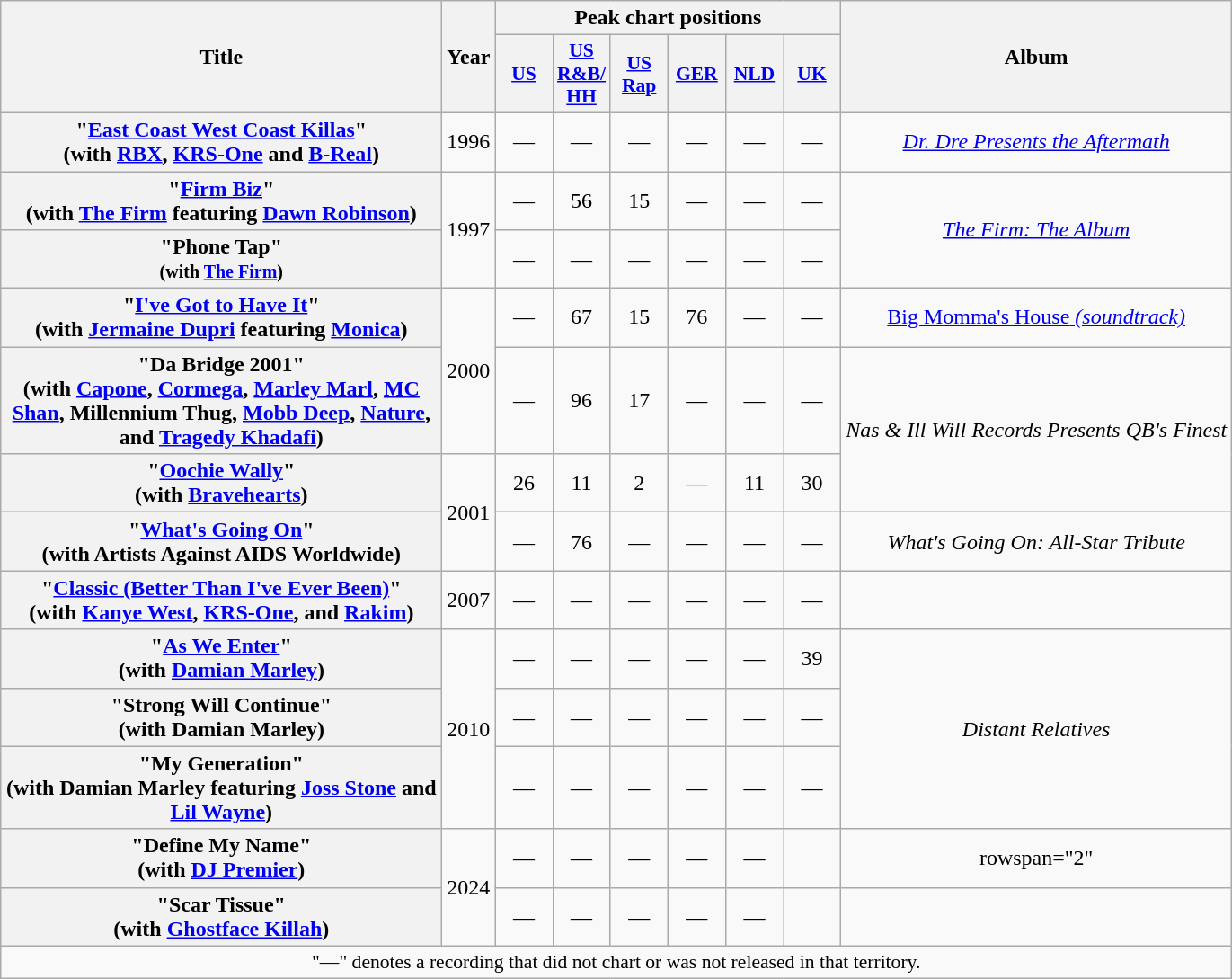<table class="wikitable plainrowheaders" style="text-align:center;">
<tr>
<th scope="col" rowspan="2" style="width:20em;">Title</th>
<th scope="col" rowspan="2">Year</th>
<th scope="col" colspan="6">Peak chart positions</th>
<th scope="col" rowspan="2">Album</th>
</tr>
<tr>
<th scope="col" style="width:2.5em;font-size:90%;"><a href='#'>US</a><br></th>
<th scope="col" style="width:2.5em;font-size:90%;"><a href='#'>US<br>R&B/<br>HH</a><br></th>
<th scope="col" style="width:2.5em;font-size:90%;"><a href='#'>US<br>Rap</a><br></th>
<th scope="col" style="width:2.5em;font-size:90%;"><a href='#'>GER</a><br></th>
<th scope="col" style="width:2.5em;font-size:90%;"><a href='#'>NLD</a><br></th>
<th scope="col" style="width:2.5em;font-size:90%;"><a href='#'>UK</a><br></th>
</tr>
<tr>
<th scope="row">"<a href='#'>East Coast West Coast Killas</a>"<br><span>(with <a href='#'>RBX</a>, <a href='#'>KRS-One</a> and <a href='#'>B-Real</a>)</span></th>
<td>1996</td>
<td>—</td>
<td>—</td>
<td>—</td>
<td>—</td>
<td>—</td>
<td>—</td>
<td><em><a href='#'>Dr. Dre Presents the Aftermath</a></em></td>
</tr>
<tr>
<th scope="row">"<a href='#'>Firm Biz</a>"<br><span>(with <a href='#'>The Firm</a> featuring <a href='#'>Dawn Robinson</a>)</span></th>
<td rowspan="2">1997</td>
<td>—</td>
<td>56</td>
<td>15</td>
<td>—</td>
<td>—</td>
<td>—</td>
<td rowspan="2"><em><a href='#'>The Firm: The Album</a></em></td>
</tr>
<tr>
<th scope="row">"Phone Tap"<br><small>(with <a href='#'>The Firm</a>)</small></th>
<td>—</td>
<td>—</td>
<td>—</td>
<td>—</td>
<td>—</td>
<td>—</td>
</tr>
<tr>
<th scope="row">"<a href='#'>I've Got to Have It</a>"<br><span>(with <a href='#'>Jermaine Dupri</a> featuring <a href='#'>Monica</a>)</span></th>
<td rowspan="2">2000</td>
<td>—</td>
<td>67</td>
<td>15</td>
<td>76</td>
<td>—</td>
<td>—</td>
<td><em><a href='#'></em>Big Momma's House<em> (soundtrack)</a></em></td>
</tr>
<tr>
<th scope="row">"Da Bridge 2001"<br><span>(with <a href='#'>Capone</a>, <a href='#'>Cormega</a>, <a href='#'>Marley Marl</a>, <a href='#'>MC Shan</a>, Millennium Thug, <a href='#'>Mobb Deep</a>, <a href='#'>Nature</a>, and <a href='#'>Tragedy Khadafi</a>)</span></th>
<td>—</td>
<td>96</td>
<td>17</td>
<td>—</td>
<td>—</td>
<td>—</td>
<td rowspan="2"><em>Nas & Ill Will Records Presents QB's Finest</em></td>
</tr>
<tr>
<th scope="row">"<a href='#'>Oochie Wally</a>"<br><span>(with <a href='#'>Bravehearts</a>)</span></th>
<td rowspan="2">2001</td>
<td>26</td>
<td>11</td>
<td>2</td>
<td>—</td>
<td>11</td>
<td>30</td>
</tr>
<tr>
<th scope="row">"<a href='#'>What's Going On</a>"<br><span>(with Artists Against AIDS Worldwide)</span></th>
<td>—</td>
<td>76</td>
<td>—</td>
<td>—</td>
<td>—</td>
<td>—</td>
<td><em>What's Going On: All-Star Tribute</em></td>
</tr>
<tr>
<th scope="row">"<a href='#'>Classic (Better Than I've Ever Been)</a>"<br><span>(with <a href='#'>Kanye West</a>, <a href='#'>KRS-One</a>, and <a href='#'>Rakim</a>)</span></th>
<td>2007</td>
<td>—</td>
<td>—</td>
<td>—</td>
<td>—</td>
<td>—</td>
<td>—</td>
<td></td>
</tr>
<tr>
<th scope="row">"<a href='#'>As We Enter</a>"<br><span>(with <a href='#'>Damian Marley</a>)</span></th>
<td rowspan="3">2010</td>
<td>—</td>
<td>—</td>
<td>—</td>
<td>—</td>
<td>—</td>
<td>39</td>
<td rowspan="3"><em>Distant Relatives</em></td>
</tr>
<tr>
<th scope="row">"Strong Will Continue"<br><span>(with Damian Marley)</span></th>
<td>—</td>
<td>—</td>
<td>—</td>
<td>—</td>
<td>—</td>
<td>—</td>
</tr>
<tr>
<th scope="row">"My Generation"<br><span>(with Damian Marley featuring <a href='#'>Joss Stone</a> and <a href='#'>Lil Wayne</a>)</span></th>
<td>—</td>
<td>—</td>
<td>—</td>
<td>—</td>
<td>—</td>
<td>—</td>
</tr>
<tr>
<th scope="row">"Define My Name"<br><span>(with <a href='#'>DJ Premier</a>)</span></th>
<td rowspan="2">2024</td>
<td>—</td>
<td>—</td>
<td>—</td>
<td>—</td>
<td>—</td>
<td —></td>
<td>rowspan="2" </td>
</tr>
<tr>
<th scope="row">"Scar Tissue"<br><span>(with <a href='#'>Ghostface Killah</a>)</span></th>
<td>—</td>
<td>—</td>
<td>—</td>
<td>—</td>
<td>—</td>
<td —></td>
</tr>
<tr>
<td colspan="14" style="font-size:90%">"—" denotes a recording that did not chart or was not released in that territory.</td>
</tr>
</table>
